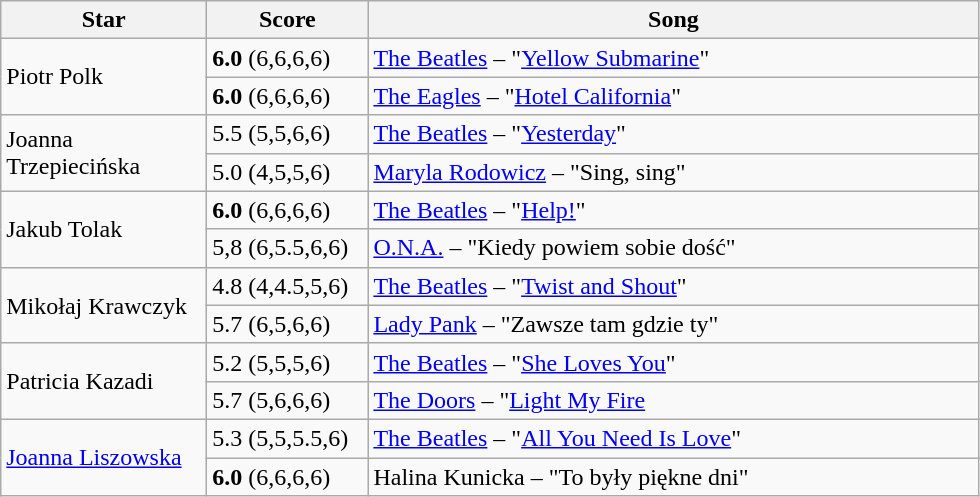<table class="wikitable">
<tr>
<th style="width:130px;">Star</th>
<th style="width:100px;">Score</th>
<th style="width:400px;">Song</th>
</tr>
<tr>
<td rowspan="2">Piotr Polk</td>
<td><strong>6.0</strong> (6,6,6,6)</td>
<td><a href='#'>The Beatles</a> – "<a href='#'>Yellow Submarine</a>"</td>
</tr>
<tr>
<td><strong>6.0</strong> (6,6,6,6)</td>
<td><a href='#'>The Eagles</a> – "<a href='#'>Hotel California</a>"</td>
</tr>
<tr>
<td rowspan="2">Joanna Trzepiecińska</td>
<td>5.5 (5,5,6,6)</td>
<td><a href='#'>The Beatles</a> – "<a href='#'>Yesterday</a>"</td>
</tr>
<tr>
<td>5.0 (4,5,5,6)</td>
<td><a href='#'>Maryla Rodowicz</a> – "Sing, sing"</td>
</tr>
<tr>
<td rowspan="2">Jakub Tolak</td>
<td><strong>6.0</strong> (6,6,6,6)</td>
<td><a href='#'>The Beatles</a> – "<a href='#'>Help!</a>"</td>
</tr>
<tr>
<td>5,8 (6,5.5,6,6)</td>
<td><a href='#'>O.N.A.</a> – "Kiedy powiem sobie dość"</td>
</tr>
<tr>
<td rowspan="2">Mikołaj Krawczyk</td>
<td>4.8 (4,4.5,5,6)</td>
<td><a href='#'>The Beatles</a> – "<a href='#'>Twist and Shout</a>"</td>
</tr>
<tr>
<td>5.7 (6,5,6,6)</td>
<td><a href='#'>Lady Pank</a> – "Zawsze tam gdzie ty"</td>
</tr>
<tr>
<td rowspan="2">Patricia Kazadi</td>
<td>5.2 (5,5,5,6)</td>
<td><a href='#'>The Beatles</a> – "<a href='#'>She Loves You</a>"</td>
</tr>
<tr>
<td>5.7 (5,6,6,6)</td>
<td><a href='#'>The Doors</a> – "<a href='#'>Light My Fire</a></td>
</tr>
<tr>
<td rowspan="2"><a href='#'>Joanna Liszowska</a></td>
<td>5.3 (5,5,5.5,6)</td>
<td><a href='#'>The Beatles</a> – "<a href='#'>All You Need Is Love</a>"</td>
</tr>
<tr>
<td><strong>6.0</strong> (6,6,6,6)</td>
<td>Halina Kunicka – "To były piękne dni"</td>
</tr>
</table>
